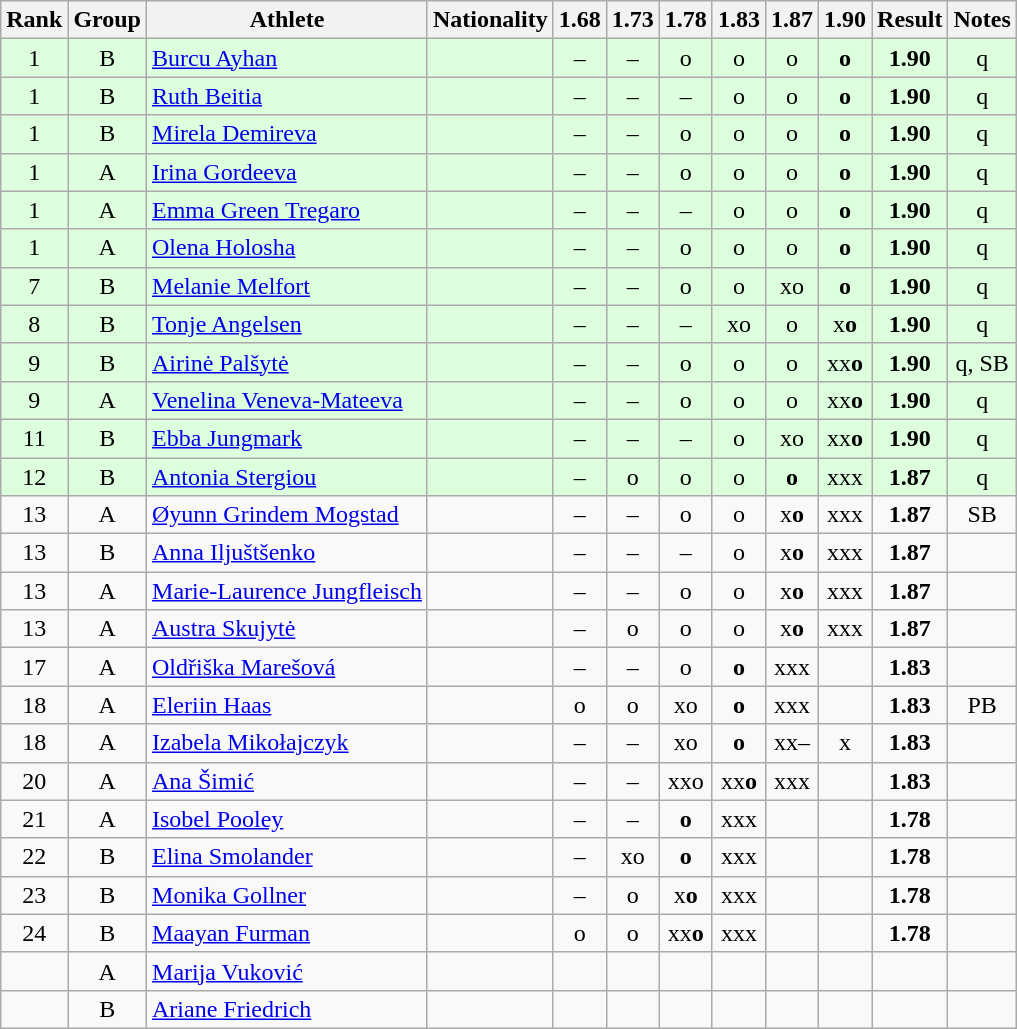<table class="wikitable sortable" style="text-align:center">
<tr>
<th>Rank</th>
<th>Group</th>
<th>Athlete</th>
<th>Nationality</th>
<th>1.68</th>
<th>1.73</th>
<th>1.78</th>
<th>1.83</th>
<th>1.87</th>
<th>1.90</th>
<th>Result</th>
<th>Notes</th>
</tr>
<tr bgcolor=ddffdd>
<td>1</td>
<td>B</td>
<td align="left"><a href='#'>Burcu Ayhan</a></td>
<td align=left></td>
<td>–</td>
<td>–</td>
<td>o</td>
<td>o</td>
<td>o</td>
<td><strong>o</strong></td>
<td><strong>1.90</strong></td>
<td>q</td>
</tr>
<tr bgcolor=ddffdd>
<td>1</td>
<td>B</td>
<td align="left"><a href='#'>Ruth Beitia</a></td>
<td align=left></td>
<td>–</td>
<td>–</td>
<td>–</td>
<td>o</td>
<td>o</td>
<td><strong>o</strong></td>
<td><strong>1.90</strong></td>
<td>q</td>
</tr>
<tr bgcolor=ddffdd>
<td>1</td>
<td>B</td>
<td align="left"><a href='#'>Mirela Demireva</a></td>
<td align=left></td>
<td>–</td>
<td>–</td>
<td>o</td>
<td>o</td>
<td>o</td>
<td><strong>o</strong></td>
<td><strong>1.90</strong></td>
<td>q</td>
</tr>
<tr bgcolor=ddffdd>
<td>1</td>
<td>A</td>
<td align="left"><a href='#'>Irina Gordeeva</a></td>
<td align=left></td>
<td>–</td>
<td>–</td>
<td>o</td>
<td>o</td>
<td>o</td>
<td><strong>o</strong></td>
<td><strong>1.90</strong></td>
<td>q</td>
</tr>
<tr bgcolor=ddffdd>
<td>1</td>
<td>A</td>
<td align="left"><a href='#'>Emma Green Tregaro</a></td>
<td align=left></td>
<td>–</td>
<td>–</td>
<td>–</td>
<td>o</td>
<td>o</td>
<td><strong>o</strong></td>
<td><strong>1.90</strong></td>
<td>q</td>
</tr>
<tr bgcolor=ddffdd>
<td>1</td>
<td>A</td>
<td align="left"><a href='#'>Olena Holosha</a></td>
<td align=left></td>
<td>–</td>
<td>–</td>
<td>o</td>
<td>o</td>
<td>o</td>
<td><strong>o</strong></td>
<td><strong>1.90</strong></td>
<td>q</td>
</tr>
<tr bgcolor=ddffdd>
<td>7</td>
<td>B</td>
<td align="left"><a href='#'>Melanie Melfort</a></td>
<td align=left></td>
<td>–</td>
<td>–</td>
<td>o</td>
<td>o</td>
<td>xo</td>
<td><strong>o</strong></td>
<td><strong>1.90</strong></td>
<td>q</td>
</tr>
<tr bgcolor=ddffdd>
<td>8</td>
<td>B</td>
<td align="left"><a href='#'>Tonje Angelsen</a></td>
<td align=left></td>
<td>–</td>
<td>–</td>
<td>–</td>
<td>xo</td>
<td>o</td>
<td>x<strong>o</strong></td>
<td><strong>1.90</strong></td>
<td>q</td>
</tr>
<tr bgcolor=ddffdd>
<td>9</td>
<td>B</td>
<td align="left"><a href='#'>Airinė Palšytė</a></td>
<td align=left></td>
<td>–</td>
<td>–</td>
<td>o</td>
<td>o</td>
<td>o</td>
<td>xx<strong>o</strong></td>
<td><strong>1.90</strong></td>
<td>q, SB</td>
</tr>
<tr bgcolor=ddffdd>
<td>9</td>
<td>A</td>
<td align="left"><a href='#'>Venelina Veneva-Mateeva</a></td>
<td align=left></td>
<td>–</td>
<td>–</td>
<td>o</td>
<td>o</td>
<td>o</td>
<td>xx<strong>o</strong></td>
<td><strong>1.90</strong></td>
<td>q</td>
</tr>
<tr bgcolor=ddffdd>
<td>11</td>
<td>B</td>
<td align="left"><a href='#'>Ebba Jungmark</a></td>
<td align=left></td>
<td>–</td>
<td>–</td>
<td>–</td>
<td>o</td>
<td>xo</td>
<td>xx<strong>o</strong></td>
<td><strong>1.90</strong></td>
<td>q</td>
</tr>
<tr bgcolor=ddffdd>
<td>12</td>
<td>B</td>
<td align="left"><a href='#'>Antonia Stergiou</a></td>
<td align=left></td>
<td>–</td>
<td>o</td>
<td>o</td>
<td>o</td>
<td><strong>o</strong></td>
<td>xxx</td>
<td><strong>1.87</strong></td>
<td>q</td>
</tr>
<tr>
<td>13</td>
<td>A</td>
<td align="left"><a href='#'>Øyunn Grindem Mogstad</a></td>
<td align=left></td>
<td>–</td>
<td>–</td>
<td>o</td>
<td>o</td>
<td>x<strong>o</strong></td>
<td>xxx</td>
<td><strong>1.87</strong></td>
<td>SB</td>
</tr>
<tr>
<td>13</td>
<td>B</td>
<td align="left"><a href='#'>Anna Iljuštšenko</a></td>
<td align=left></td>
<td>–</td>
<td>–</td>
<td>–</td>
<td>o</td>
<td>x<strong>o</strong></td>
<td>xxx</td>
<td><strong>1.87</strong></td>
<td></td>
</tr>
<tr>
<td>13</td>
<td>A</td>
<td align="left"><a href='#'>Marie-Laurence Jungfleisch</a></td>
<td align=left></td>
<td>–</td>
<td>–</td>
<td>o</td>
<td>o</td>
<td>x<strong>o</strong></td>
<td>xxx</td>
<td><strong>1.87</strong></td>
<td></td>
</tr>
<tr>
<td>13</td>
<td>A</td>
<td align="left"><a href='#'>Austra Skujytė</a></td>
<td align=left></td>
<td>–</td>
<td>o</td>
<td>o</td>
<td>o</td>
<td>x<strong>o</strong></td>
<td>xxx</td>
<td><strong>1.87</strong></td>
<td></td>
</tr>
<tr>
<td>17</td>
<td>A</td>
<td align="left"><a href='#'>Oldřiška Marešová</a></td>
<td align=left></td>
<td>–</td>
<td>–</td>
<td>o</td>
<td><strong>o</strong></td>
<td>xxx</td>
<td></td>
<td><strong>1.83</strong></td>
<td></td>
</tr>
<tr>
<td>18</td>
<td>A</td>
<td align="left"><a href='#'>Eleriin Haas</a></td>
<td align=left></td>
<td>o</td>
<td>o</td>
<td>xo</td>
<td><strong>o</strong></td>
<td>xxx</td>
<td></td>
<td><strong>1.83</strong></td>
<td>PB</td>
</tr>
<tr>
<td>18</td>
<td>A</td>
<td align="left"><a href='#'>Izabela Mikołajczyk</a></td>
<td align=left></td>
<td>–</td>
<td>–</td>
<td>xo</td>
<td><strong>o</strong></td>
<td>xx–</td>
<td>x</td>
<td><strong>1.83</strong></td>
<td></td>
</tr>
<tr>
<td>20</td>
<td>A</td>
<td align="left"><a href='#'>Ana Šimić</a></td>
<td align=left></td>
<td>–</td>
<td>–</td>
<td>xxo</td>
<td>xx<strong>o</strong></td>
<td>xxx</td>
<td></td>
<td><strong>1.83</strong></td>
<td></td>
</tr>
<tr>
<td>21</td>
<td>A</td>
<td align="left"><a href='#'>Isobel Pooley</a></td>
<td align=left></td>
<td>–</td>
<td>–</td>
<td><strong>o</strong></td>
<td>xxx</td>
<td></td>
<td></td>
<td><strong>1.78</strong></td>
<td></td>
</tr>
<tr>
<td>22</td>
<td>B</td>
<td align="left"><a href='#'>Elina Smolander</a></td>
<td align=left></td>
<td>–</td>
<td>xo</td>
<td><strong>o</strong></td>
<td>xxx</td>
<td></td>
<td></td>
<td><strong>1.78</strong></td>
<td></td>
</tr>
<tr>
<td>23</td>
<td>B</td>
<td align="left"><a href='#'>Monika Gollner</a></td>
<td align=left></td>
<td>–</td>
<td>o</td>
<td>x<strong>o</strong></td>
<td>xxx</td>
<td></td>
<td></td>
<td><strong>1.78</strong></td>
<td></td>
</tr>
<tr>
<td>24</td>
<td>B</td>
<td align="left"><a href='#'>Maayan Furman</a></td>
<td align=left></td>
<td>o</td>
<td>o</td>
<td>xx<strong>o</strong></td>
<td>xxx</td>
<td></td>
<td></td>
<td><strong>1.78</strong></td>
<td></td>
</tr>
<tr>
<td></td>
<td>A</td>
<td align="left"><a href='#'>Marija Vuković</a></td>
<td align=left></td>
<td></td>
<td></td>
<td></td>
<td></td>
<td></td>
<td></td>
<td><strong></strong></td>
<td></td>
</tr>
<tr>
<td></td>
<td>B</td>
<td align="left"><a href='#'>Ariane Friedrich</a></td>
<td align=left></td>
<td></td>
<td></td>
<td></td>
<td></td>
<td></td>
<td></td>
<td><strong></strong></td>
<td></td>
</tr>
</table>
